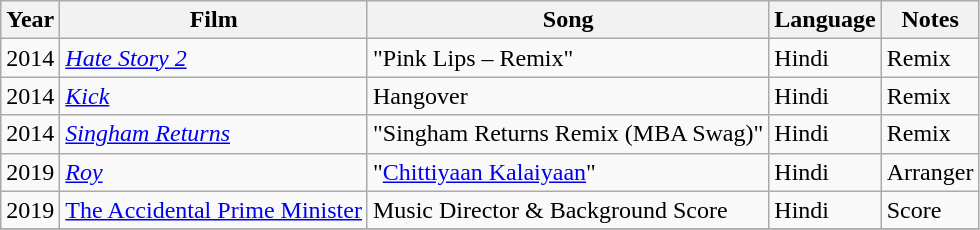<table class="wikitable sortable">
<tr>
<th>Year</th>
<th>Film</th>
<th>Song</th>
<th>Language</th>
<th>Notes</th>
</tr>
<tr>
<td>2014</td>
<td><em><a href='#'>Hate Story 2</a></em></td>
<td>"Pink Lips – Remix"</td>
<td>Hindi</td>
<td>Remix</td>
</tr>
<tr>
<td>2014</td>
<td><em><a href='#'>Kick</a></em></td>
<td>Hangover</td>
<td>Hindi</td>
<td>Remix</td>
</tr>
<tr>
<td>2014</td>
<td><em><a href='#'>Singham Returns</a></em></td>
<td>"Singham Returns Remix (MBA Swag)"</td>
<td>Hindi</td>
<td>Remix</td>
</tr>
<tr>
<td>2019</td>
<td><em><a href='#'>Roy</a></em></td>
<td>"<a href='#'>Chittiyaan Kalaiyaan</a>"</td>
<td>Hindi</td>
<td>Arranger</td>
</tr>
<tr>
<td>2019</td>
<td><a href='#'>The Accidental Prime Minister</a></td>
<td>Music Director & Background Score</td>
<td>Hindi</td>
<td>Score</td>
</tr>
<tr>
</tr>
</table>
